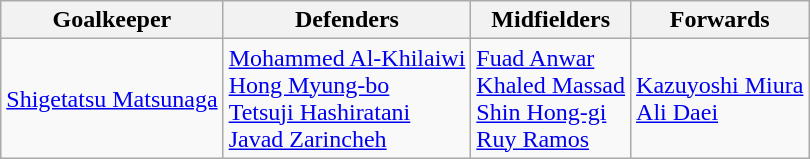<table class="wikitable">
<tr>
<th>Goalkeeper</th>
<th>Defenders</th>
<th>Midfielders</th>
<th>Forwards</th>
</tr>
<tr>
<td> <a href='#'>Shigetatsu Matsunaga</a></td>
<td> <a href='#'>Mohammed Al-Khilaiwi</a><br> <a href='#'>Hong Myung-bo</a><br> <a href='#'>Tetsuji Hashiratani</a><br> <a href='#'>Javad Zarincheh</a></td>
<td> <a href='#'>Fuad Anwar</a><br> <a href='#'>Khaled Massad</a><br> <a href='#'>Shin Hong-gi</a><br> <a href='#'>Ruy Ramos</a></td>
<td> <a href='#'>Kazuyoshi Miura</a><br> <a href='#'>Ali Daei</a></td>
</tr>
</table>
